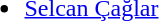<table>
<tr valign="top">
<td><br><ul><li> <a href='#'>Selcan Çağlar</a></li></ul></td>
</tr>
</table>
